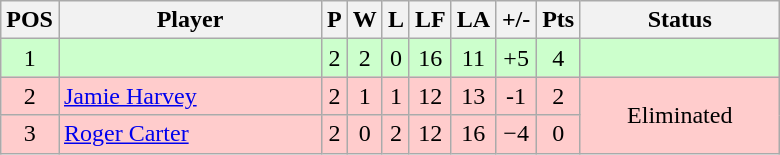<table class="wikitable" style="text-align:center; margin: 1em auto 1em auto, align:left">
<tr>
<th width=20>POS</th>
<th width=168>Player</th>
<th width=3>P</th>
<th width=3>W</th>
<th width=3>L</th>
<th width=20>LF</th>
<th width=20>LA</th>
<th width=20>+/-</th>
<th width=20>Pts</th>
<th width=126>Status</th>
</tr>
<tr style="background:#CCFFCC;">
<td>1</td>
<td style="text-align:left;"></td>
<td>2</td>
<td>2</td>
<td>0</td>
<td>16</td>
<td>11</td>
<td>+5</td>
<td>4</td>
<td rowspan=1></td>
</tr>
<tr style="background:#FFCCCC;">
<td>2</td>
<td style="text-align:left;"> <a href='#'>Jamie Harvey</a></td>
<td>2</td>
<td>1</td>
<td>1</td>
<td>12</td>
<td>13</td>
<td>-1</td>
<td>2</td>
<td rowspan=2>Eliminated</td>
</tr>
<tr style="background:#FFCCCC;">
<td>3</td>
<td style="text-align:left;"> <a href='#'>Roger Carter</a></td>
<td>2</td>
<td>0</td>
<td>2</td>
<td>12</td>
<td>16</td>
<td>−4</td>
<td>0</td>
</tr>
</table>
